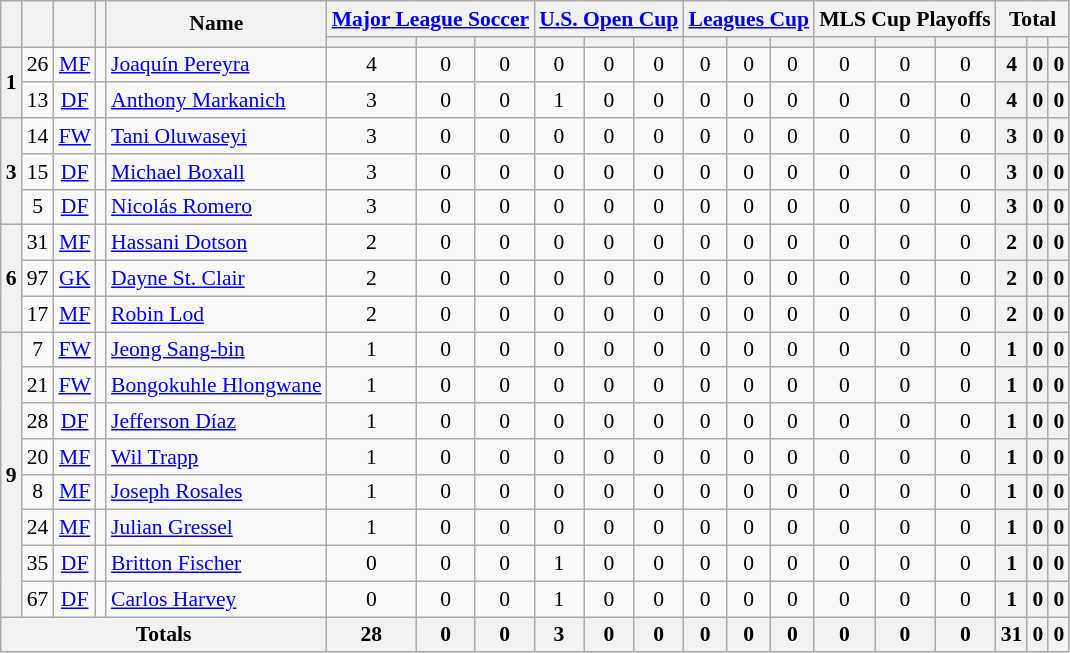<table class="wikitable sortable" style="text-align:center; font-size:90%;" >
<tr>
<th rowspan="2"></th>
<th rowspan="2"></th>
<th rowspan="2"></th>
<th rowspan="2"></th>
<th rowspan="2">Name</th>
<th colspan="3"><a href='#'>Major League Soccer</a></th>
<th colspan="3"><a href='#'>U.S. Open Cup</a></th>
<th colspan="3"><a href='#'>Leagues Cup</a></th>
<th colspan="3">MLS Cup Playoffs</th>
<th colspan="3">Total</th>
</tr>
<tr>
<th></th>
<th></th>
<th></th>
<th></th>
<th></th>
<th></th>
<th></th>
<th></th>
<th></th>
<th></th>
<th></th>
<th></th>
<th></th>
<th></th>
<th></th>
</tr>
<tr>
<th rowspan="2">1</th>
<td>26</td>
<td><a href='#'>MF</a></td>
<td></td>
<td align="left"><a href='#'>Joaquín Pereyra</a><br></td>
<td>4</td>
<td>0</td>
<td>0<br></td>
<td>0</td>
<td>0</td>
<td>0<br></td>
<td>0</td>
<td>0</td>
<td>0<br></td>
<td>0</td>
<td>0</td>
<td>0<br></td>
<th>4</th>
<th>0</th>
<th>0</th>
</tr>
<tr>
<td>13</td>
<td><a href='#'>DF</a></td>
<td></td>
<td align="left"><a href='#'>Anthony Markanich</a><br></td>
<td>3</td>
<td>0</td>
<td>0<br></td>
<td>1</td>
<td>0</td>
<td>0<br></td>
<td>0</td>
<td>0</td>
<td>0<br></td>
<td>0</td>
<td>0</td>
<td>0<br></td>
<th>4</th>
<th>0</th>
<th>0</th>
</tr>
<tr>
<th rowspan="3">3</th>
<td>14</td>
<td><a href='#'>FW</a></td>
<td></td>
<td align="left"><a href='#'>Tani Oluwaseyi</a><br></td>
<td>3</td>
<td>0</td>
<td>0<br></td>
<td>0</td>
<td>0</td>
<td>0<br></td>
<td>0</td>
<td>0</td>
<td>0<br></td>
<td>0</td>
<td>0</td>
<td>0<br></td>
<th>3</th>
<th>0</th>
<th>0</th>
</tr>
<tr>
<td>15</td>
<td><a href='#'>DF</a></td>
<td></td>
<td align="left"><a href='#'>Michael Boxall</a><br></td>
<td>3</td>
<td>0</td>
<td>0<br></td>
<td>0</td>
<td>0</td>
<td>0<br></td>
<td>0</td>
<td>0</td>
<td>0<br></td>
<td>0</td>
<td>0</td>
<td>0<br></td>
<th>3</th>
<th>0</th>
<th>0</th>
</tr>
<tr>
<td>5</td>
<td><a href='#'>DF</a></td>
<td></td>
<td align="left"><a href='#'>Nicolás Romero</a><br></td>
<td>3</td>
<td>0</td>
<td>0<br></td>
<td>0</td>
<td>0</td>
<td>0<br></td>
<td>0</td>
<td>0</td>
<td>0<br></td>
<td>0</td>
<td>0</td>
<td>0<br></td>
<th>3</th>
<th>0</th>
<th>0</th>
</tr>
<tr>
<th rowspan="3">6</th>
<td>31</td>
<td><a href='#'>MF</a></td>
<td></td>
<td align="left"><a href='#'>Hassani Dotson</a><br></td>
<td>2</td>
<td>0</td>
<td>0<br></td>
<td>0</td>
<td>0</td>
<td>0<br></td>
<td>0</td>
<td>0</td>
<td>0<br></td>
<td>0</td>
<td>0</td>
<td>0<br></td>
<th>2</th>
<th>0</th>
<th>0</th>
</tr>
<tr>
<td>97</td>
<td><a href='#'>GK</a></td>
<td></td>
<td align="left"><a href='#'>Dayne St. Clair</a><br></td>
<td>2</td>
<td>0</td>
<td>0<br></td>
<td>0</td>
<td>0</td>
<td>0<br></td>
<td>0</td>
<td>0</td>
<td>0<br></td>
<td>0</td>
<td>0</td>
<td>0<br></td>
<th>2</th>
<th>0</th>
<th>0</th>
</tr>
<tr>
<td>17</td>
<td><a href='#'>MF</a></td>
<td></td>
<td align="left"><a href='#'>Robin Lod</a><br></td>
<td>2</td>
<td>0</td>
<td>0<br></td>
<td>0</td>
<td>0</td>
<td>0<br></td>
<td>0</td>
<td>0</td>
<td>0<br></td>
<td>0</td>
<td>0</td>
<td>0<br></td>
<th>2</th>
<th>0</th>
<th>0</th>
</tr>
<tr>
<th rowspan="8">9</th>
<td>7</td>
<td><a href='#'>FW</a></td>
<td></td>
<td align="left"><a href='#'>Jeong Sang-bin</a><br></td>
<td>1</td>
<td>0</td>
<td>0<br></td>
<td>0</td>
<td>0</td>
<td>0<br></td>
<td>0</td>
<td>0</td>
<td>0<br></td>
<td>0</td>
<td>0</td>
<td>0<br></td>
<th>1</th>
<th>0</th>
<th>0</th>
</tr>
<tr>
<td>21</td>
<td><a href='#'>FW</a></td>
<td></td>
<td align="left"><a href='#'>Bongokuhle Hlongwane</a><br></td>
<td>1</td>
<td>0</td>
<td>0<br></td>
<td>0</td>
<td>0</td>
<td>0<br></td>
<td>0</td>
<td>0</td>
<td>0<br></td>
<td>0</td>
<td>0</td>
<td>0<br></td>
<th>1</th>
<th>0</th>
<th>0</th>
</tr>
<tr>
<td>28</td>
<td><a href='#'>DF</a></td>
<td></td>
<td align="left"><a href='#'>Jefferson Díaz</a><br></td>
<td>1</td>
<td>0</td>
<td>0<br></td>
<td>0</td>
<td>0</td>
<td>0<br></td>
<td>0</td>
<td>0</td>
<td>0<br></td>
<td>0</td>
<td>0</td>
<td>0<br></td>
<th>1</th>
<th>0</th>
<th>0</th>
</tr>
<tr>
<td>20</td>
<td><a href='#'>MF</a></td>
<td></td>
<td align="left"><a href='#'>Wil Trapp</a><br></td>
<td>1</td>
<td>0</td>
<td>0<br></td>
<td>0</td>
<td>0</td>
<td>0<br></td>
<td>0</td>
<td>0</td>
<td>0<br></td>
<td>0</td>
<td>0</td>
<td>0<br></td>
<th>1</th>
<th>0</th>
<th>0</th>
</tr>
<tr>
<td>8</td>
<td><a href='#'>MF</a></td>
<td></td>
<td align="left"><a href='#'>Joseph Rosales</a><br></td>
<td>1</td>
<td>0</td>
<td>0<br></td>
<td>0</td>
<td>0</td>
<td>0<br></td>
<td>0</td>
<td>0</td>
<td>0<br></td>
<td>0</td>
<td>0</td>
<td>0<br></td>
<th>1</th>
<th>0</th>
<th>0</th>
</tr>
<tr>
<td>24</td>
<td><a href='#'>MF</a></td>
<td></td>
<td align="left"><a href='#'>Julian Gressel</a><br></td>
<td>1</td>
<td>0</td>
<td>0<br></td>
<td>0</td>
<td>0</td>
<td>0<br></td>
<td>0</td>
<td>0</td>
<td>0<br></td>
<td>0</td>
<td>0</td>
<td>0<br></td>
<th>1</th>
<th>0</th>
<th>0</th>
</tr>
<tr>
<td>35</td>
<td><a href='#'>DF</a></td>
<td></td>
<td align="left"><a href='#'>Britton Fischer</a><br></td>
<td>0</td>
<td>0</td>
<td>0<br></td>
<td>1</td>
<td>0</td>
<td>0<br></td>
<td>0</td>
<td>0</td>
<td>0<br></td>
<td>0</td>
<td>0</td>
<td>0<br></td>
<th>1</th>
<th>0</th>
<th>0</th>
</tr>
<tr>
<td>67</td>
<td><a href='#'>DF</a></td>
<td></td>
<td align="left"><a href='#'>Carlos Harvey</a><br></td>
<td>0</td>
<td>0</td>
<td>0<br></td>
<td>1</td>
<td>0</td>
<td>0<br></td>
<td>0</td>
<td>0</td>
<td>0<br></td>
<td>0</td>
<td>0</td>
<td>0<br></td>
<th>1</th>
<th>0</th>
<th>0</th>
</tr>
<tr>
<th colspan="5">Totals</th>
<th>28</th>
<th>0</th>
<th>0</th>
<th>3</th>
<th>0</th>
<th>0</th>
<th>0</th>
<th>0</th>
<th>0</th>
<th>0</th>
<th>0</th>
<th>0</th>
<th>31</th>
<th>0</th>
<th>0</th>
</tr>
</table>
